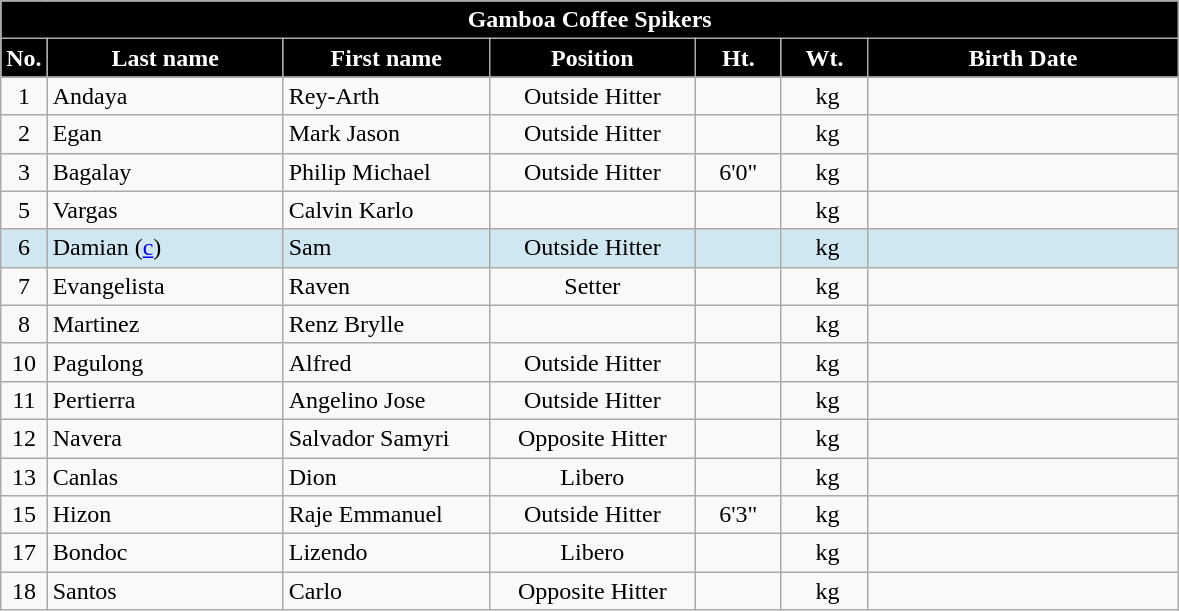<table class="wikitable" style="text-align:center;">
<tr>
<td colspan="7" style= "background: #000000; color: #FFFFFF; text-align: center"><strong>Gamboa Coffee Spikers</strong></td>
</tr>
<tr>
<th width=3px style="background: #000000; color: #FFFFFF; text-align: center">No.</th>
<th width=150px style="background: #000000; color: #FFFFFF">Last name</th>
<th width=130px style="background: #000000; color: #FFFFFF">First name</th>
<th width=130px style="background: #000000; color: #FFFFFF">Position</th>
<th width=50px style="background: #000000; color: #FFFFFF">Ht.</th>
<th width=50px style="background: #000000; color: #FFFFFF">Wt.</th>
<th width=200px style="background: #000000; color: #FFFFFF">Birth Date</th>
</tr>
<tr>
<td>1</td>
<td style="text-align: left">Andaya</td>
<td style="text-align: left">Rey-Arth</td>
<td>Outside Hitter</td>
<td></td>
<td> kg</td>
<td></td>
</tr>
<tr>
<td>2</td>
<td style="text-align: left">Egan</td>
<td style="text-align: left">Mark Jason</td>
<td>Outside Hitter</td>
<td></td>
<td> kg</td>
<td></td>
</tr>
<tr>
<td>3</td>
<td style="text-align: left">Bagalay</td>
<td style="text-align: left">Philip Michael</td>
<td>Outside Hitter</td>
<td>6'0"</td>
<td> kg</td>
<td></td>
</tr>
<tr>
<td>5</td>
<td style="text-align: left">Vargas</td>
<td style="text-align: left">Calvin Karlo</td>
<td></td>
<td></td>
<td> kg</td>
<td></td>
</tr>
<tr bgcolor=#D0E6F>
<td>6</td>
<td style="text-align: left">Damian (<a href='#'>c</a>)</td>
<td style="text-align: left">Sam</td>
<td>Outside Hitter</td>
<td></td>
<td> kg</td>
<td></td>
</tr>
<tr>
<td>7</td>
<td style="text-align: left">Evangelista</td>
<td style="text-align: left">Raven</td>
<td>Setter</td>
<td></td>
<td> kg</td>
<td></td>
</tr>
<tr>
<td>8</td>
<td style="text-align: left">Martinez</td>
<td style="text-align: left">Renz Brylle</td>
<td></td>
<td></td>
<td> kg</td>
<td></td>
</tr>
<tr>
<td>10</td>
<td style="text-align: left">Pagulong</td>
<td style="text-align: left">Alfred</td>
<td>Outside Hitter</td>
<td></td>
<td> kg</td>
<td></td>
</tr>
<tr>
<td>11</td>
<td style="text-align: left">Pertierra</td>
<td style="text-align: left">Angelino Jose</td>
<td>Outside Hitter</td>
<td></td>
<td> kg</td>
<td></td>
</tr>
<tr>
<td>12</td>
<td style="text-align: left">Navera</td>
<td style="text-align: left">Salvador Samyri</td>
<td>Opposite Hitter</td>
<td></td>
<td> kg</td>
<td></td>
</tr>
<tr>
<td>13</td>
<td style="text-align: left">Canlas</td>
<td style="text-align: left">Dion</td>
<td>Libero</td>
<td></td>
<td> kg</td>
<td></td>
</tr>
<tr>
<td>15</td>
<td style="text-align: left">Hizon</td>
<td style="text-align: left">Raje Emmanuel</td>
<td>Outside Hitter</td>
<td>6'3"</td>
<td> kg</td>
<td></td>
</tr>
<tr>
<td>17</td>
<td style="text-align: left">Bondoc</td>
<td style="text-align: left">Lizendo</td>
<td>Libero</td>
<td></td>
<td> kg</td>
<td></td>
</tr>
<tr>
<td>18</td>
<td style="text-align: left">Santos</td>
<td style="text-align: left">Carlo</td>
<td>Opposite Hitter</td>
<td></td>
<td> kg</td>
<td></td>
</tr>
</table>
